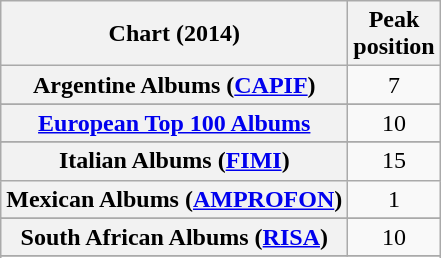<table class="wikitable sortable plainrowheaders" style="text-align:center;">
<tr>
<th scope="col">Chart (2014)</th>
<th scope="col">Peak<br>position</th>
</tr>
<tr>
<th scope="row">Argentine Albums (<a href='#'>CAPIF</a>)</th>
<td>7</td>
</tr>
<tr>
</tr>
<tr>
</tr>
<tr>
</tr>
<tr>
</tr>
<tr>
</tr>
<tr>
</tr>
<tr>
</tr>
<tr>
</tr>
<tr>
<th scope="row"><a href='#'>European Top 100 Albums</a></th>
<td>10</td>
</tr>
<tr>
</tr>
<tr>
</tr>
<tr>
</tr>
<tr>
</tr>
<tr>
</tr>
<tr>
<th scope="row">Italian Albums (<a href='#'>FIMI</a>)</th>
<td>15</td>
</tr>
<tr>
<th scope="row">Mexican Albums (<a href='#'>AMPROFON</a>)</th>
<td>1</td>
</tr>
<tr>
</tr>
<tr>
</tr>
<tr>
</tr>
<tr>
</tr>
<tr>
<th scope="row">South African Albums (<a href='#'>RISA</a>)</th>
<td style="text-align:center;">10</td>
</tr>
<tr>
</tr>
<tr>
</tr>
<tr>
</tr>
<tr>
</tr>
<tr>
</tr>
<tr>
</tr>
</table>
